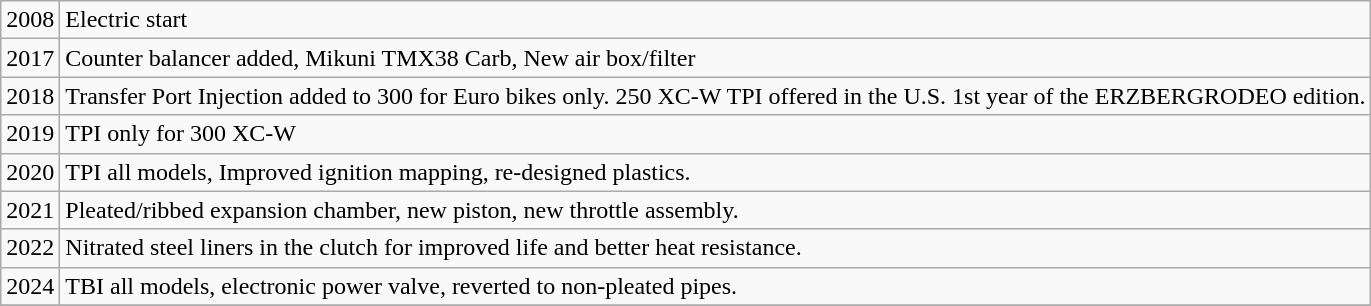<table class="wikitable">
<tr>
<td>2008</td>
<td>Electric start</td>
</tr>
<tr>
<td>2017</td>
<td>Counter balancer added, Mikuni TMX38 Carb, New air box/filter</td>
</tr>
<tr>
<td>2018</td>
<td>Transfer Port Injection added to 300 for Euro bikes only.  250 XC-W TPI offered in the U.S. 1st year of the ERZBERGRODEO edition.</td>
</tr>
<tr>
<td>2019</td>
<td>TPI only for 300 XC-W</td>
</tr>
<tr>
<td>2020</td>
<td>TPI all models, Improved ignition mapping, re-designed plastics.</td>
</tr>
<tr>
<td>2021</td>
<td>Pleated/ribbed expansion chamber, new piston, new throttle assembly.</td>
</tr>
<tr>
<td>2022</td>
<td>Nitrated steel liners in the clutch for improved life and better heat resistance.</td>
</tr>
<tr>
<td>2024</td>
<td>TBI all models, electronic power valve, reverted to non-pleated pipes.</td>
</tr>
<tr>
</tr>
</table>
